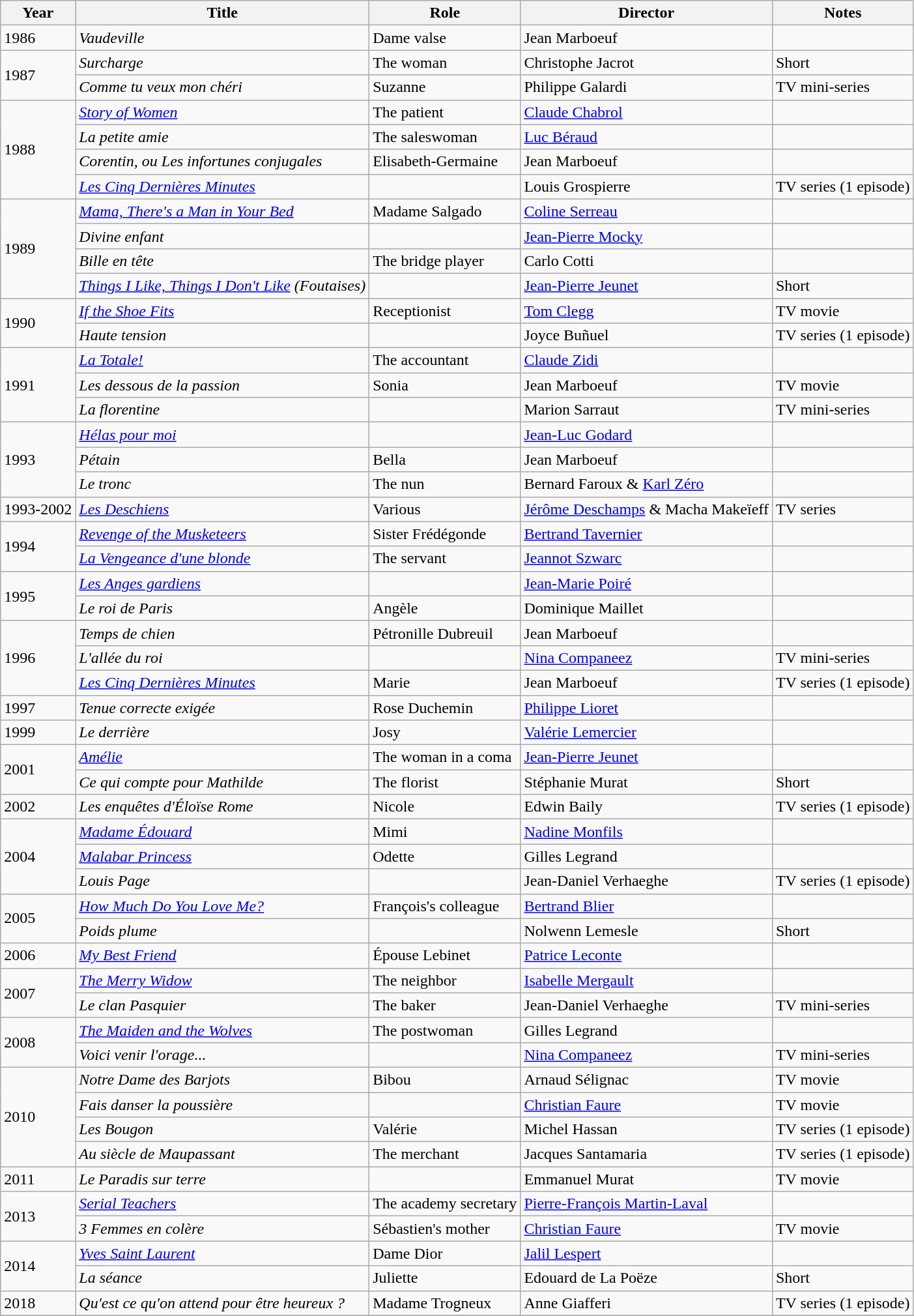<table class="wikitable">
<tr>
<th>Year</th>
<th>Title</th>
<th>Role</th>
<th>Director</th>
<th>Notes</th>
</tr>
<tr>
<td>1986</td>
<td><em>Vaudeville</em></td>
<td>Dame valse</td>
<td>Jean Marboeuf</td>
<td></td>
</tr>
<tr>
<td rowspan=2>1987</td>
<td><em>Surcharge</em></td>
<td>The woman</td>
<td>Christophe Jacrot</td>
<td>Short</td>
</tr>
<tr>
<td><em>Comme tu veux mon chéri</em></td>
<td>Suzanne</td>
<td>Philippe Galardi</td>
<td>TV mini-series</td>
</tr>
<tr>
<td rowspan=4>1988</td>
<td><em><a href='#'>Story of Women</a></em></td>
<td>The patient</td>
<td><a href='#'>Claude Chabrol</a></td>
<td></td>
</tr>
<tr>
<td><em>La petite amie</em></td>
<td>The saleswoman</td>
<td><a href='#'>Luc Béraud</a></td>
<td></td>
</tr>
<tr>
<td><em>Corentin, ou Les infortunes conjugales</em></td>
<td>Elisabeth-Germaine</td>
<td>Jean Marboeuf</td>
<td></td>
</tr>
<tr>
<td><em><a href='#'>Les Cinq Dernières Minutes</a></em></td>
<td></td>
<td>Louis Grospierre</td>
<td>TV series (1 episode)</td>
</tr>
<tr>
<td rowspan=4>1989</td>
<td><em><a href='#'>Mama, There's a Man in Your Bed</a></em></td>
<td>Madame Salgado</td>
<td><a href='#'>Coline Serreau</a></td>
<td></td>
</tr>
<tr>
<td><em>Divine enfant</em></td>
<td></td>
<td><a href='#'>Jean-Pierre Mocky</a></td>
<td></td>
</tr>
<tr>
<td><em>Bille en tête</em></td>
<td>The bridge player</td>
<td>Carlo Cotti</td>
<td></td>
</tr>
<tr>
<td><em><a href='#'>Things I Like, Things I Don't Like</a> (Foutaises)</em></td>
<td></td>
<td><a href='#'>Jean-Pierre Jeunet</a></td>
<td>Short</td>
</tr>
<tr>
<td rowspan=2>1990</td>
<td><em><a href='#'>If the Shoe Fits</a></em></td>
<td>Receptionist</td>
<td><a href='#'>Tom Clegg</a></td>
<td>TV movie</td>
</tr>
<tr>
<td><em>Haute tension</em></td>
<td></td>
<td>Joyce Buñuel</td>
<td>TV series (1 episode)</td>
</tr>
<tr>
<td rowspan=3>1991</td>
<td><em><a href='#'>La Totale!</a></em></td>
<td>The accountant</td>
<td><a href='#'>Claude Zidi</a></td>
<td></td>
</tr>
<tr>
<td><em>Les dessous de la passion</em></td>
<td>Sonia</td>
<td>Jean Marboeuf</td>
<td>TV movie</td>
</tr>
<tr>
<td><em>La florentine</em></td>
<td></td>
<td>Marion Sarraut</td>
<td>TV mini-series</td>
</tr>
<tr>
<td rowspan=3>1993</td>
<td><em><a href='#'>Hélas pour moi</a></em></td>
<td></td>
<td><a href='#'>Jean-Luc Godard</a></td>
<td></td>
</tr>
<tr>
<td><em>Pétain</em></td>
<td>Bella</td>
<td>Jean Marboeuf</td>
<td></td>
</tr>
<tr>
<td><em>Le tronc</em></td>
<td>The nun</td>
<td>Bernard Faroux & <a href='#'>Karl Zéro</a></td>
<td></td>
</tr>
<tr>
<td>1993-2002</td>
<td><em><a href='#'>Les Deschiens</a></em></td>
<td>Various</td>
<td><a href='#'>Jérôme Deschamps</a> & Macha Makeïeff</td>
<td>TV series</td>
</tr>
<tr>
<td rowspan=2>1994</td>
<td><em><a href='#'>Revenge of the Musketeers</a></em></td>
<td>Sister Frédégonde</td>
<td><a href='#'>Bertrand Tavernier</a></td>
<td></td>
</tr>
<tr>
<td><em><a href='#'>La Vengeance d'une blonde</a></em></td>
<td>The servant</td>
<td><a href='#'>Jeannot Szwarc</a></td>
<td></td>
</tr>
<tr>
<td rowspan=2>1995</td>
<td><em><a href='#'>Les Anges gardiens</a></em></td>
<td></td>
<td><a href='#'>Jean-Marie Poiré</a></td>
<td></td>
</tr>
<tr>
<td><em>Le roi de Paris</em></td>
<td>Angèle</td>
<td>Dominique Maillet</td>
<td></td>
</tr>
<tr>
<td rowspan=3>1996</td>
<td><em>Temps de chien</em></td>
<td>Pétronille Dubreuil</td>
<td>Jean Marboeuf</td>
<td></td>
</tr>
<tr>
<td><em>L'allée du roi</em></td>
<td></td>
<td><a href='#'>Nina Companeez</a></td>
<td>TV mini-series</td>
</tr>
<tr>
<td><em><a href='#'>Les Cinq Dernières Minutes</a></em></td>
<td>Marie</td>
<td>Jean Marboeuf</td>
<td>TV series (1 episode)</td>
</tr>
<tr>
<td>1997</td>
<td><em>Tenue correcte exigée</em></td>
<td>Rose Duchemin</td>
<td><a href='#'>Philippe Lioret</a></td>
<td></td>
</tr>
<tr>
<td>1999</td>
<td><em>Le derrière</em></td>
<td>Josy</td>
<td><a href='#'>Valérie Lemercier</a></td>
<td></td>
</tr>
<tr>
<td rowspan=2>2001</td>
<td><em><a href='#'>Amélie</a></em></td>
<td>The woman in a coma</td>
<td><a href='#'>Jean-Pierre Jeunet</a></td>
<td></td>
</tr>
<tr>
<td><em>Ce qui compte pour Mathilde</em></td>
<td>The florist</td>
<td>Stéphanie Murat</td>
<td>Short</td>
</tr>
<tr>
<td>2002</td>
<td><em>Les enquêtes d'Éloïse Rome</em></td>
<td>Nicole</td>
<td>Edwin Baily</td>
<td>TV series (1 episode)</td>
</tr>
<tr>
<td rowspan=3>2004</td>
<td><em><a href='#'>Madame Édouard</a></em></td>
<td>Mimi</td>
<td><a href='#'>Nadine Monfils</a></td>
<td></td>
</tr>
<tr>
<td><em><a href='#'>Malabar Princess</a></em></td>
<td>Odette</td>
<td>Gilles Legrand</td>
<td></td>
</tr>
<tr>
<td><em>Louis Page</em></td>
<td></td>
<td>Jean-Daniel Verhaeghe</td>
<td>TV series (1 episode)</td>
</tr>
<tr>
<td rowspan=2>2005</td>
<td><em><a href='#'>How Much Do You Love Me?</a></em></td>
<td>François's colleague</td>
<td><a href='#'>Bertrand Blier</a></td>
<td></td>
</tr>
<tr>
<td><em>Poids plume</em></td>
<td></td>
<td>Nolwenn Lemesle</td>
<td>Short</td>
</tr>
<tr>
<td>2006</td>
<td><em><a href='#'>My Best Friend</a></em></td>
<td>Épouse Lebinet</td>
<td><a href='#'>Patrice Leconte</a></td>
<td></td>
</tr>
<tr>
<td rowspan=2>2007</td>
<td><em><a href='#'>The Merry Widow</a></em></td>
<td>The neighbor</td>
<td><a href='#'>Isabelle Mergault</a></td>
<td></td>
</tr>
<tr>
<td><em>Le clan Pasquier</em></td>
<td>The baker</td>
<td>Jean-Daniel Verhaeghe</td>
<td>TV mini-series</td>
</tr>
<tr>
<td rowspan=2>2008</td>
<td><em><a href='#'>The Maiden and the Wolves</a></em></td>
<td>The postwoman</td>
<td>Gilles Legrand</td>
<td></td>
</tr>
<tr>
<td><em>Voici venir l'orage...</em></td>
<td></td>
<td><a href='#'>Nina Companeez</a></td>
<td>TV mini-series</td>
</tr>
<tr>
<td rowspan=4>2010</td>
<td><em>Notre Dame des Barjots</em></td>
<td>Bibou</td>
<td>Arnaud Sélignac</td>
<td>TV movie</td>
</tr>
<tr>
<td><em>Fais danser la poussière</em></td>
<td></td>
<td><a href='#'>Christian Faure</a></td>
<td>TV movie</td>
</tr>
<tr>
<td><em>Les Bougon</em></td>
<td>Valérie</td>
<td>Michel Hassan</td>
<td>TV series (1 episode)</td>
</tr>
<tr>
<td><em>Au siècle de Maupassant</em></td>
<td>The merchant</td>
<td>Jacques Santamaria</td>
<td>TV series (1 episode)</td>
</tr>
<tr>
<td>2011</td>
<td><em>Le Paradis sur terre</em></td>
<td></td>
<td>Emmanuel Murat</td>
<td>TV movie</td>
</tr>
<tr>
<td rowspan=2>2013</td>
<td><em><a href='#'>Serial Teachers</a></em></td>
<td>The academy secretary</td>
<td><a href='#'>Pierre-François Martin-Laval</a></td>
<td></td>
</tr>
<tr>
<td><em>3 Femmes en colère</em></td>
<td>Sébastien's mother</td>
<td><a href='#'>Christian Faure</a></td>
<td>TV movie</td>
</tr>
<tr>
<td rowspan=2>2014</td>
<td><em><a href='#'>Yves Saint Laurent</a></em></td>
<td>Dame Dior</td>
<td><a href='#'>Jalil Lespert</a></td>
<td></td>
</tr>
<tr>
<td><em>La séance</em></td>
<td>Juliette</td>
<td>Edouard de La Poëze</td>
<td>Short</td>
</tr>
<tr>
<td>2018</td>
<td><em>Qu'est ce qu'on attend pour être heureux ?</em></td>
<td>Madame Trogneux</td>
<td>Anne Giafferi</td>
<td>TV series (1 episode)</td>
</tr>
<tr>
</tr>
</table>
